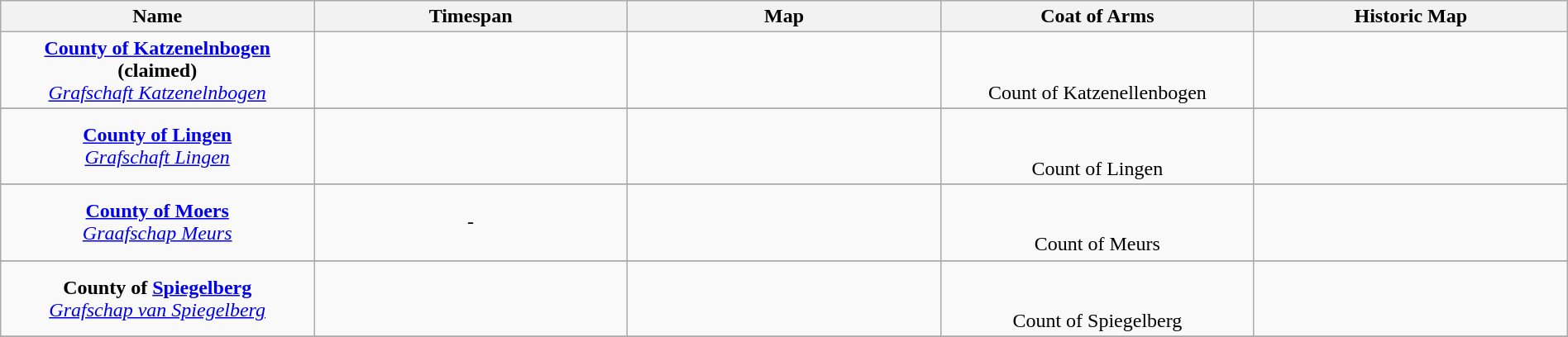<table class="wikitable" style="text-align:center; width:100%">
<tr>
<th width=20%>Name</th>
<th width=20%>Timespan</th>
<th width=20%>Map</th>
<th width=20%>Coat of Arms</th>
<th width=20%>Historic Map</th>
</tr>
<tr>
<td><strong><a href='#'>County of Katzenelnbogen</a> (claimed)</strong><br><em><a href='#'>Grafschaft Katzenelnbogen</a></em></td>
<td></td>
<td></td>
<td><br><br>Count of Katzenellenbogen</td>
<td></td>
</tr>
<tr>
</tr>
<tr>
<td><strong><a href='#'>County of Lingen</a></strong><br><em><a href='#'>Grafschaft Lingen</a></em></td>
<td></td>
<td></td>
<td><br><br>Count of Lingen</td>
<td></td>
</tr>
<tr>
</tr>
<tr>
<td><strong><a href='#'>County of Moers</a></strong><br><em><a href='#'>Graafschap Meurs</a></em></td>
<td>- </td>
<td></td>
<td><br><br>Count of Meurs</td>
<td></td>
</tr>
<tr>
</tr>
<tr>
<td><strong>County of <a href='#'>Spiegelberg</a></strong><br><em><a href='#'>Grafschap van Spiegelberg</a></em></td>
<td></td>
<td></td>
<td><br><br>Count of Spiegelberg</td>
<td></td>
</tr>
<tr>
</tr>
</table>
